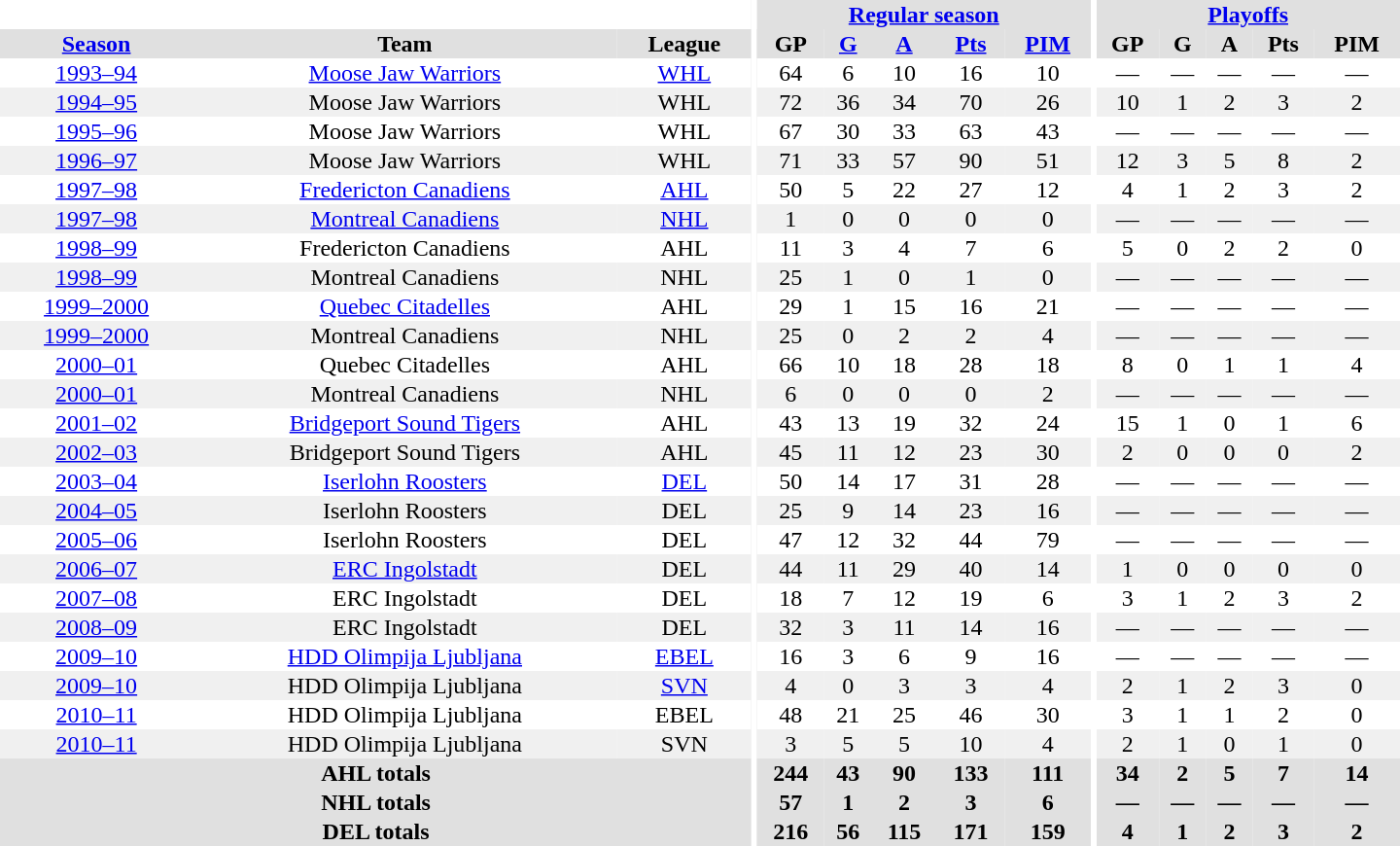<table border="0" cellpadding="1" cellspacing="0" style="text-align:center; width:60em">
<tr bgcolor="#e0e0e0">
<th colspan="3" bgcolor="#ffffff"></th>
<th rowspan="99" bgcolor="#ffffff"></th>
<th colspan="5"><a href='#'>Regular season</a></th>
<th rowspan="99" bgcolor="#ffffff"></th>
<th colspan="5"><a href='#'>Playoffs</a></th>
</tr>
<tr bgcolor="#e0e0e0">
<th><a href='#'>Season</a></th>
<th>Team</th>
<th>League</th>
<th>GP</th>
<th><a href='#'>G</a></th>
<th><a href='#'>A</a></th>
<th><a href='#'>Pts</a></th>
<th><a href='#'>PIM</a></th>
<th>GP</th>
<th>G</th>
<th>A</th>
<th>Pts</th>
<th>PIM</th>
</tr>
<tr>
<td><a href='#'>1993–94</a></td>
<td><a href='#'>Moose Jaw Warriors</a></td>
<td><a href='#'>WHL</a></td>
<td>64</td>
<td>6</td>
<td>10</td>
<td>16</td>
<td>10</td>
<td>—</td>
<td>—</td>
<td>—</td>
<td>—</td>
<td>—</td>
</tr>
<tr bgcolor="#f0f0f0">
<td><a href='#'>1994–95</a></td>
<td>Moose Jaw Warriors</td>
<td>WHL</td>
<td>72</td>
<td>36</td>
<td>34</td>
<td>70</td>
<td>26</td>
<td>10</td>
<td>1</td>
<td>2</td>
<td>3</td>
<td>2</td>
</tr>
<tr>
<td><a href='#'>1995–96</a></td>
<td>Moose Jaw Warriors</td>
<td>WHL</td>
<td>67</td>
<td>30</td>
<td>33</td>
<td>63</td>
<td>43</td>
<td>—</td>
<td>—</td>
<td>—</td>
<td>—</td>
<td>—</td>
</tr>
<tr bgcolor="#f0f0f0">
<td><a href='#'>1996–97</a></td>
<td>Moose Jaw Warriors</td>
<td>WHL</td>
<td>71</td>
<td>33</td>
<td>57</td>
<td>90</td>
<td>51</td>
<td>12</td>
<td>3</td>
<td>5</td>
<td>8</td>
<td>2</td>
</tr>
<tr>
<td><a href='#'>1997–98</a></td>
<td><a href='#'>Fredericton Canadiens</a></td>
<td><a href='#'>AHL</a></td>
<td>50</td>
<td>5</td>
<td>22</td>
<td>27</td>
<td>12</td>
<td>4</td>
<td>1</td>
<td>2</td>
<td>3</td>
<td>2</td>
</tr>
<tr bgcolor="#f0f0f0">
<td><a href='#'>1997–98</a></td>
<td><a href='#'>Montreal Canadiens</a></td>
<td><a href='#'>NHL</a></td>
<td>1</td>
<td>0</td>
<td>0</td>
<td>0</td>
<td>0</td>
<td>—</td>
<td>—</td>
<td>—</td>
<td>—</td>
<td>—</td>
</tr>
<tr>
<td><a href='#'>1998–99</a></td>
<td>Fredericton Canadiens</td>
<td>AHL</td>
<td>11</td>
<td>3</td>
<td>4</td>
<td>7</td>
<td>6</td>
<td>5</td>
<td>0</td>
<td>2</td>
<td>2</td>
<td>0</td>
</tr>
<tr bgcolor="#f0f0f0">
<td><a href='#'>1998–99</a></td>
<td>Montreal Canadiens</td>
<td>NHL</td>
<td>25</td>
<td>1</td>
<td>0</td>
<td>1</td>
<td>0</td>
<td>—</td>
<td>—</td>
<td>—</td>
<td>—</td>
<td>—</td>
</tr>
<tr>
<td><a href='#'>1999–2000</a></td>
<td><a href='#'>Quebec Citadelles</a></td>
<td>AHL</td>
<td>29</td>
<td>1</td>
<td>15</td>
<td>16</td>
<td>21</td>
<td>—</td>
<td>—</td>
<td>—</td>
<td>—</td>
<td>—</td>
</tr>
<tr bgcolor="#f0f0f0">
<td><a href='#'>1999–2000</a></td>
<td>Montreal Canadiens</td>
<td>NHL</td>
<td>25</td>
<td>0</td>
<td>2</td>
<td>2</td>
<td>4</td>
<td>—</td>
<td>—</td>
<td>—</td>
<td>—</td>
<td>—</td>
</tr>
<tr>
<td><a href='#'>2000–01</a></td>
<td>Quebec Citadelles</td>
<td>AHL</td>
<td>66</td>
<td>10</td>
<td>18</td>
<td>28</td>
<td>18</td>
<td>8</td>
<td>0</td>
<td>1</td>
<td>1</td>
<td>4</td>
</tr>
<tr bgcolor="#f0f0f0">
<td><a href='#'>2000–01</a></td>
<td>Montreal Canadiens</td>
<td>NHL</td>
<td>6</td>
<td>0</td>
<td>0</td>
<td>0</td>
<td>2</td>
<td>—</td>
<td>—</td>
<td>—</td>
<td>—</td>
<td>—</td>
</tr>
<tr>
<td><a href='#'>2001–02</a></td>
<td><a href='#'>Bridgeport Sound Tigers</a></td>
<td>AHL</td>
<td>43</td>
<td>13</td>
<td>19</td>
<td>32</td>
<td>24</td>
<td>15</td>
<td>1</td>
<td>0</td>
<td>1</td>
<td>6</td>
</tr>
<tr bgcolor="#f0f0f0">
<td><a href='#'>2002–03</a></td>
<td>Bridgeport Sound Tigers</td>
<td>AHL</td>
<td>45</td>
<td>11</td>
<td>12</td>
<td>23</td>
<td>30</td>
<td>2</td>
<td>0</td>
<td>0</td>
<td>0</td>
<td>2</td>
</tr>
<tr>
<td><a href='#'>2003–04</a></td>
<td><a href='#'>Iserlohn Roosters</a></td>
<td><a href='#'>DEL</a></td>
<td>50</td>
<td>14</td>
<td>17</td>
<td>31</td>
<td>28</td>
<td>—</td>
<td>—</td>
<td>—</td>
<td>—</td>
<td>—</td>
</tr>
<tr bgcolor="#f0f0f0">
<td><a href='#'>2004–05</a></td>
<td>Iserlohn Roosters</td>
<td>DEL</td>
<td>25</td>
<td>9</td>
<td>14</td>
<td>23</td>
<td>16</td>
<td>—</td>
<td>—</td>
<td>—</td>
<td>—</td>
<td>—</td>
</tr>
<tr>
<td><a href='#'>2005–06</a></td>
<td>Iserlohn Roosters</td>
<td>DEL</td>
<td>47</td>
<td>12</td>
<td>32</td>
<td>44</td>
<td>79</td>
<td>—</td>
<td>—</td>
<td>—</td>
<td>—</td>
<td>—</td>
</tr>
<tr bgcolor="#f0f0f0">
<td><a href='#'>2006–07</a></td>
<td><a href='#'>ERC Ingolstadt</a></td>
<td>DEL</td>
<td>44</td>
<td>11</td>
<td>29</td>
<td>40</td>
<td>14</td>
<td>1</td>
<td>0</td>
<td>0</td>
<td>0</td>
<td>0</td>
</tr>
<tr>
<td><a href='#'>2007–08</a></td>
<td>ERC Ingolstadt</td>
<td>DEL</td>
<td>18</td>
<td>7</td>
<td>12</td>
<td>19</td>
<td>6</td>
<td>3</td>
<td>1</td>
<td>2</td>
<td>3</td>
<td>2</td>
</tr>
<tr bgcolor="#f0f0f0">
<td><a href='#'>2008–09</a></td>
<td>ERC Ingolstadt</td>
<td>DEL</td>
<td>32</td>
<td>3</td>
<td>11</td>
<td>14</td>
<td>16</td>
<td>—</td>
<td>—</td>
<td>—</td>
<td>—</td>
<td>—</td>
</tr>
<tr>
<td><a href='#'>2009–10</a></td>
<td><a href='#'>HDD Olimpija Ljubljana</a></td>
<td><a href='#'>EBEL</a></td>
<td>16</td>
<td>3</td>
<td>6</td>
<td>9</td>
<td>16</td>
<td>—</td>
<td>—</td>
<td>—</td>
<td>—</td>
<td>—</td>
</tr>
<tr bgcolor="#f0f0f0">
<td><a href='#'>2009–10</a></td>
<td>HDD Olimpija Ljubljana</td>
<td><a href='#'>SVN</a></td>
<td>4</td>
<td>0</td>
<td>3</td>
<td>3</td>
<td>4</td>
<td>2</td>
<td>1</td>
<td>2</td>
<td>3</td>
<td>0</td>
</tr>
<tr>
<td><a href='#'>2010–11</a></td>
<td>HDD Olimpija Ljubljana</td>
<td>EBEL</td>
<td>48</td>
<td>21</td>
<td>25</td>
<td>46</td>
<td>30</td>
<td>3</td>
<td>1</td>
<td>1</td>
<td>2</td>
<td>0</td>
</tr>
<tr bgcolor="#f0f0f0">
<td><a href='#'>2010–11</a></td>
<td>HDD Olimpija Ljubljana</td>
<td>SVN</td>
<td>3</td>
<td>5</td>
<td>5</td>
<td>10</td>
<td>4</td>
<td>2</td>
<td>1</td>
<td>0</td>
<td>1</td>
<td>0</td>
</tr>
<tr bgcolor="#e0e0e0">
<th colspan="3">AHL totals</th>
<th>244</th>
<th>43</th>
<th>90</th>
<th>133</th>
<th>111</th>
<th>34</th>
<th>2</th>
<th>5</th>
<th>7</th>
<th>14</th>
</tr>
<tr bgcolor="#e0e0e0">
<th colspan="3">NHL totals</th>
<th>57</th>
<th>1</th>
<th>2</th>
<th>3</th>
<th>6</th>
<th>—</th>
<th>—</th>
<th>—</th>
<th>—</th>
<th>—</th>
</tr>
<tr bgcolor="#e0e0e0">
<th colspan="3">DEL totals</th>
<th>216</th>
<th>56</th>
<th>115</th>
<th>171</th>
<th>159</th>
<th>4</th>
<th>1</th>
<th>2</th>
<th>3</th>
<th>2</th>
</tr>
</table>
